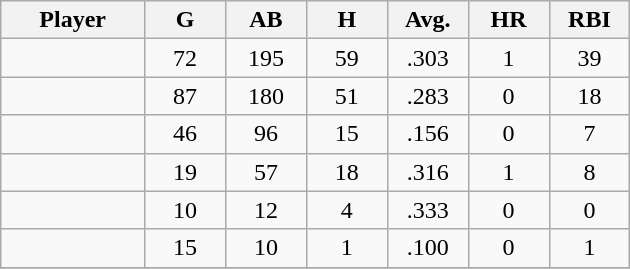<table class="wikitable sortable">
<tr>
<th bgcolor="#DDDDFF" width="16%">Player</th>
<th bgcolor="#DDDDFF" width="9%">G</th>
<th bgcolor="#DDDDFF" width="9%">AB</th>
<th bgcolor="#DDDDFF" width="9%">H</th>
<th bgcolor="#DDDDFF" width="9%">Avg.</th>
<th bgcolor="#DDDDFF" width="9%">HR</th>
<th bgcolor="#DDDDFF" width="9%">RBI</th>
</tr>
<tr align="center">
<td></td>
<td>72</td>
<td>195</td>
<td>59</td>
<td>.303</td>
<td>1</td>
<td>39</td>
</tr>
<tr align="center">
<td></td>
<td>87</td>
<td>180</td>
<td>51</td>
<td>.283</td>
<td>0</td>
<td>18</td>
</tr>
<tr align="center">
<td></td>
<td>46</td>
<td>96</td>
<td>15</td>
<td>.156</td>
<td>0</td>
<td>7</td>
</tr>
<tr align="center">
<td></td>
<td>19</td>
<td>57</td>
<td>18</td>
<td>.316</td>
<td>1</td>
<td>8</td>
</tr>
<tr align="center">
<td></td>
<td>10</td>
<td>12</td>
<td>4</td>
<td>.333</td>
<td>0</td>
<td>0</td>
</tr>
<tr align=center>
<td></td>
<td>15</td>
<td>10</td>
<td>1</td>
<td>.100</td>
<td>0</td>
<td>1</td>
</tr>
<tr align="center">
</tr>
</table>
